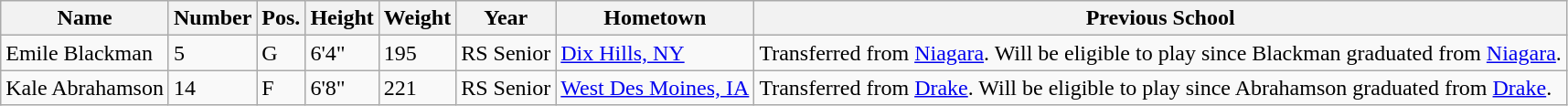<table class="wikitable sortable" border="1">
<tr>
<th>Name</th>
<th>Number</th>
<th>Pos.</th>
<th>Height</th>
<th>Weight</th>
<th>Year</th>
<th>Hometown</th>
<th class="unsortable">Previous School</th>
</tr>
<tr>
<td>Emile Blackman</td>
<td>5</td>
<td>G</td>
<td>6'4"</td>
<td>195</td>
<td>RS Senior</td>
<td><a href='#'>Dix Hills, NY</a></td>
<td>Transferred from <a href='#'>Niagara</a>. Will be eligible to play since Blackman graduated from <a href='#'>Niagara</a>.</td>
</tr>
<tr>
<td>Kale Abrahamson</td>
<td>14</td>
<td>F</td>
<td>6'8"</td>
<td>221</td>
<td>RS Senior</td>
<td><a href='#'>West Des Moines, IA</a></td>
<td>Transferred from <a href='#'>Drake</a>. Will be eligible to play since Abrahamson graduated from <a href='#'>Drake</a>.</td>
</tr>
</table>
